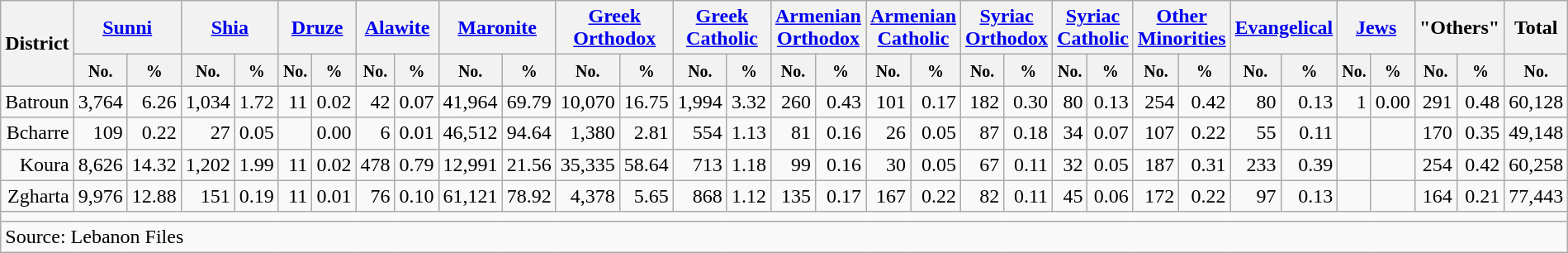<table class="wikitable" style=text-align:right>
<tr>
<th rowspan=2>District</th>
<th colspan=2><a href='#'>Sunni</a></th>
<th colspan=2><a href='#'>Shia</a></th>
<th colspan=2><a href='#'>Druze</a></th>
<th colspan=2><a href='#'>Alawite</a></th>
<th colspan=2><a href='#'>Maronite</a></th>
<th colspan=2><a href='#'>Greek Orthodox</a></th>
<th colspan=2><a href='#'>Greek Catholic</a></th>
<th colspan=2><a href='#'>Armenian Orthodox</a></th>
<th colspan=2><a href='#'>Armenian Catholic</a></th>
<th colspan=2><a href='#'>Syriac Orthodox</a></th>
<th colspan=2><a href='#'>Syriac Catholic</a></th>
<th colspan=2><a href='#'>Other Minorities</a></th>
<th colspan=2><a href='#'>Evangelical</a></th>
<th colspan=2><a href='#'>Jews</a></th>
<th colspan=2>"Others"</th>
<th>Total</th>
</tr>
<tr>
<th><small>No.</small></th>
<th><small>%</small></th>
<th><small>No.</small></th>
<th><small>%</small></th>
<th><small>No.</small></th>
<th><small>%</small></th>
<th><small>No.</small></th>
<th><small>%</small></th>
<th><small>No.</small></th>
<th><small>%</small></th>
<th><small>No.</small></th>
<th><small>%</small></th>
<th><small>No.</small></th>
<th><small>%</small></th>
<th><small>No.</small></th>
<th><small>%</small></th>
<th><small>No.</small></th>
<th><small>%</small></th>
<th><small>No.</small></th>
<th><small>%</small></th>
<th><small>No.</small></th>
<th><small>%</small></th>
<th><small>No.</small></th>
<th><small>%</small></th>
<th><small>No.</small></th>
<th><small>%</small></th>
<th><small>No.</small></th>
<th><small>%</small></th>
<th><small>No.</small></th>
<th><small>%</small></th>
<th><small>No.</small></th>
</tr>
<tr>
<td>Batroun</td>
<td>3,764</td>
<td>6.26</td>
<td>1,034</td>
<td>1.72</td>
<td>11</td>
<td>0.02</td>
<td>42</td>
<td>0.07</td>
<td>41,964</td>
<td>69.79</td>
<td>10,070</td>
<td>16.75</td>
<td>1,994</td>
<td>3.32</td>
<td>260</td>
<td>0.43</td>
<td>101</td>
<td>0.17</td>
<td>182</td>
<td>0.30</td>
<td>80</td>
<td>0.13</td>
<td>254</td>
<td>0.42</td>
<td>80</td>
<td>0.13</td>
<td>1</td>
<td>0.00</td>
<td>291</td>
<td>0.48</td>
<td>60,128</td>
</tr>
<tr>
<td>Bcharre</td>
<td>109</td>
<td>0.22</td>
<td>27</td>
<td>0.05</td>
<td></td>
<td>0.00</td>
<td>6</td>
<td>0.01</td>
<td>46,512</td>
<td>94.64</td>
<td>1,380</td>
<td>2.81</td>
<td>554</td>
<td>1.13</td>
<td>81</td>
<td>0.16</td>
<td>26</td>
<td>0.05</td>
<td>87</td>
<td>0.18</td>
<td>34</td>
<td>0.07</td>
<td>107</td>
<td>0.22</td>
<td>55</td>
<td>0.11</td>
<td></td>
<td></td>
<td>170</td>
<td>0.35</td>
<td>49,148</td>
</tr>
<tr>
<td>Koura</td>
<td>8,626</td>
<td>14.32</td>
<td>1,202</td>
<td>1.99</td>
<td>11</td>
<td>0.02</td>
<td>478</td>
<td>0.79</td>
<td>12,991</td>
<td>21.56</td>
<td>35,335</td>
<td>58.64</td>
<td>713</td>
<td>1.18</td>
<td>99</td>
<td>0.16</td>
<td>30</td>
<td>0.05</td>
<td>67</td>
<td>0.11</td>
<td>32</td>
<td>0.05</td>
<td>187</td>
<td>0.31</td>
<td>233</td>
<td>0.39</td>
<td></td>
<td></td>
<td>254</td>
<td>0.42</td>
<td>60,258</td>
</tr>
<tr>
<td>Zgharta</td>
<td>9,976</td>
<td>12.88</td>
<td>151</td>
<td>0.19</td>
<td>11</td>
<td>0.01</td>
<td>76</td>
<td>0.10</td>
<td>61,121</td>
<td>78.92</td>
<td>4,378</td>
<td>5.65</td>
<td>868</td>
<td>1.12</td>
<td>135</td>
<td>0.17</td>
<td>167</td>
<td>0.22</td>
<td>82</td>
<td>0.11</td>
<td>45</td>
<td>0.06</td>
<td>172</td>
<td>0.22</td>
<td>97</td>
<td>0.13</td>
<td></td>
<td></td>
<td>164</td>
<td>0.21</td>
<td>77,443</td>
</tr>
<tr class="sortbottom">
<td colspan=44 style=text-align:left></td>
</tr>
<tr class="sortbottom">
<td colspan=44 style=text-align:left>Source: Lebanon Files</td>
</tr>
</table>
